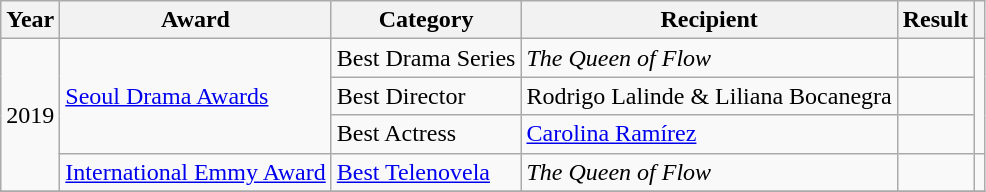<table class="wikitable plainrowheaders">
<tr>
<th>Year</th>
<th>Award</th>
<th>Category</th>
<th>Recipient</th>
<th>Result</th>
<th></th>
</tr>
<tr>
<td rowspan="4">2019</td>
<td rowspan="3"><a href='#'>Seoul Drama Awards</a></td>
<td>Best Drama Series</td>
<td><em>The Queen of Flow</em></td>
<td></td>
<td rowspan="3" style="text-align: center;"></td>
</tr>
<tr>
<td>Best Director</td>
<td>Rodrigo Lalinde & Liliana Bocanegra</td>
<td></td>
</tr>
<tr>
<td>Best Actress</td>
<td><a href='#'>Carolina Ramírez</a></td>
<td></td>
</tr>
<tr>
<td><a href='#'>International Emmy Award</a></td>
<td><a href='#'>Best Telenovela</a></td>
<td><em>The Queen of Flow</em></td>
<td></td>
<td></td>
</tr>
<tr>
</tr>
</table>
